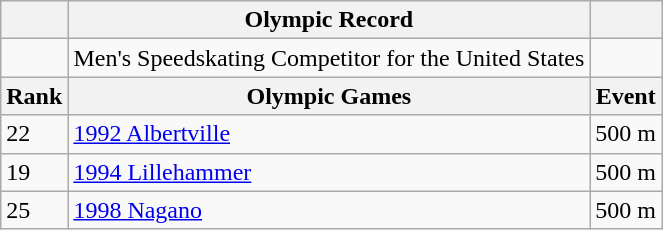<table class="wikitable">
<tr>
<th></th>
<th>Olympic Record</th>
<th></th>
</tr>
<tr>
<td></td>
<td>Men's Speedskating Competitor for the  United States</td>
<td></td>
</tr>
<tr>
<th>Rank</th>
<th>Olympic Games</th>
<th>Event</th>
</tr>
<tr>
<td>22</td>
<td><a href='#'>1992 Albertville</a></td>
<td>500 m</td>
</tr>
<tr>
<td>19</td>
<td><a href='#'>1994 Lillehammer</a></td>
<td>500 m</td>
</tr>
<tr>
<td>25</td>
<td><a href='#'>1998 Nagano</a></td>
<td>500 m</td>
</tr>
</table>
